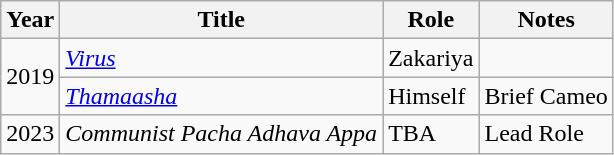<table class="wikitable plainrowheaders sortable">
<tr>
<th scope="col">Year</th>
<th scope="col">Title</th>
<th scope="col">Role</th>
<th scope="col" class="unsortable">Notes</th>
</tr>
<tr>
<td rowspan="2">2019</td>
<td><em><a href='#'>Virus</a></em></td>
<td>Zakariya</td>
<td></td>
</tr>
<tr>
<td><em><a href='#'>Thamaasha</a></em></td>
<td>Himself</td>
<td>Brief Cameo</td>
</tr>
<tr>
<td>2023</td>
<td><em>Communist Pacha Adhava Appa</em></td>
<td>TBA</td>
<td>Lead Role</td>
</tr>
</table>
